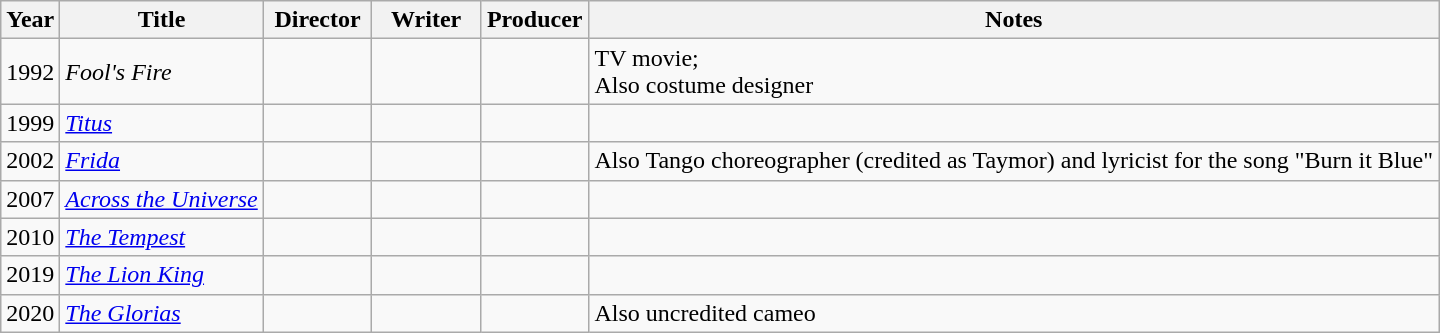<table class="wikitable">
<tr>
<th style="width:26px;">Year</th>
<th>Title</th>
<th width="65">Director</th>
<th width="65">Writer</th>
<th width="65">Producer</th>
<th>Notes</th>
</tr>
<tr>
<td>1992</td>
<td><em>Fool's Fire</em></td>
<td></td>
<td></td>
<td></td>
<td>TV movie;<br>Also costume designer</td>
</tr>
<tr>
<td>1999</td>
<td><em><a href='#'>Titus</a></em></td>
<td></td>
<td></td>
<td></td>
<td></td>
</tr>
<tr>
<td>2002</td>
<td><em><a href='#'>Frida</a></em></td>
<td></td>
<td></td>
<td></td>
<td>Also Tango choreographer (credited as Taymor) and lyricist for the song "Burn it Blue"</td>
</tr>
<tr>
<td>2007</td>
<td><em><a href='#'>Across the Universe</a></em></td>
<td></td>
<td></td>
<td></td>
<td></td>
</tr>
<tr>
<td>2010</td>
<td><em><a href='#'>The Tempest</a></em></td>
<td></td>
<td></td>
<td></td>
<td></td>
</tr>
<tr>
<td>2019</td>
<td><em><a href='#'>The Lion King</a></em></td>
<td></td>
<td></td>
<td></td>
<td></td>
</tr>
<tr>
<td>2020</td>
<td><em><a href='#'>The Glorias</a></em></td>
<td></td>
<td></td>
<td></td>
<td>Also uncredited cameo</td>
</tr>
</table>
